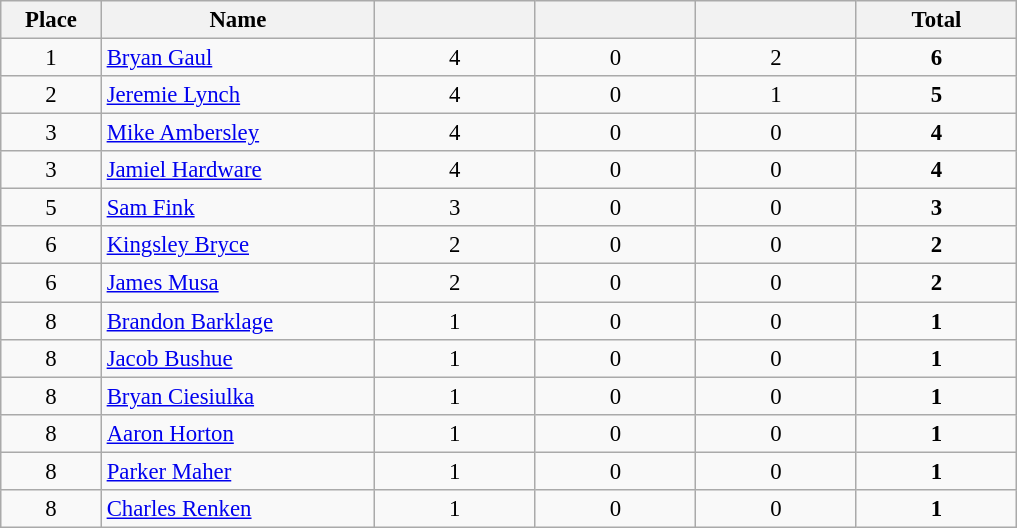<table class="wikitable" style="font-size: 95%; text-align: center">
<tr>
<th width=60>Place</th>
<th width=175>Name</th>
<th width=100></th>
<th width=100></th>
<th width=100></th>
<th width=100><strong>Total</strong></th>
</tr>
<tr>
<td>1</td>
<td align="left"> <a href='#'>Bryan Gaul</a></td>
<td>4</td>
<td>0</td>
<td>2</td>
<td><strong>6</strong></td>
</tr>
<tr>
<td>2</td>
<td align="left"> <a href='#'>Jeremie Lynch</a></td>
<td>4</td>
<td>0</td>
<td>1</td>
<td><strong>5</strong></td>
</tr>
<tr>
<td>3</td>
<td align="left"> <a href='#'>Mike Ambersley</a></td>
<td>4</td>
<td>0</td>
<td>0</td>
<td><strong>4</strong></td>
</tr>
<tr>
<td>3</td>
<td align="left"> <a href='#'>Jamiel Hardware</a></td>
<td>4</td>
<td>0</td>
<td>0</td>
<td><strong>4</strong></td>
</tr>
<tr>
<td>5</td>
<td align="left"> <a href='#'>Sam Fink</a></td>
<td>3</td>
<td>0</td>
<td>0</td>
<td><strong>3</strong></td>
</tr>
<tr>
<td>6</td>
<td align="left"> <a href='#'>Kingsley Bryce</a></td>
<td>2</td>
<td>0</td>
<td>0</td>
<td><strong>2</strong></td>
</tr>
<tr>
<td>6</td>
<td align="left"> <a href='#'>James Musa</a></td>
<td>2</td>
<td>0</td>
<td>0</td>
<td><strong>2</strong></td>
</tr>
<tr>
<td>8</td>
<td align="left"> <a href='#'>Brandon Barklage</a></td>
<td>1</td>
<td>0</td>
<td>0</td>
<td><strong>1</strong></td>
</tr>
<tr>
<td>8</td>
<td align="left"> <a href='#'>Jacob Bushue</a></td>
<td>1</td>
<td>0</td>
<td>0</td>
<td><strong>1</strong></td>
</tr>
<tr>
<td>8</td>
<td align="left"> <a href='#'>Bryan Ciesiulka</a></td>
<td>1</td>
<td>0</td>
<td>0</td>
<td><strong>1</strong></td>
</tr>
<tr>
<td>8</td>
<td align="left"> <a href='#'>Aaron Horton</a></td>
<td>1</td>
<td>0</td>
<td>0</td>
<td><strong>1</strong></td>
</tr>
<tr>
<td>8</td>
<td align="left"> <a href='#'>Parker Maher</a></td>
<td>1</td>
<td>0</td>
<td>0</td>
<td><strong>1</strong></td>
</tr>
<tr>
<td>8</td>
<td align="left"> <a href='#'>Charles Renken</a></td>
<td>1</td>
<td>0</td>
<td>0</td>
<td><strong>1</strong></td>
</tr>
</table>
